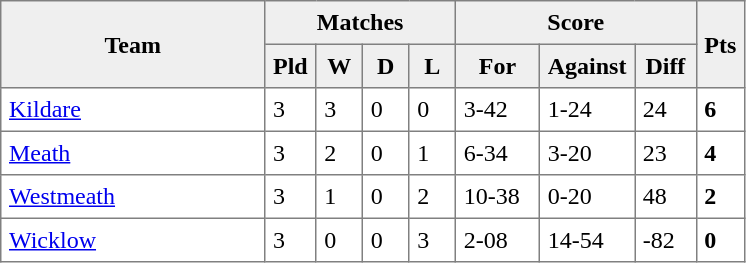<table style=border-collapse:collapse border=1 cellspacing=0 cellpadding=5>
<tr align=center bgcolor=#efefef>
<th rowspan=2 width=165>Team</th>
<th colspan=4>Matches</th>
<th colspan=3>Score</th>
<th rowspan=2width=20>Pts</th>
</tr>
<tr align=center bgcolor=#efefef>
<th width=20>Pld</th>
<th width=20>W</th>
<th width=20>D</th>
<th width=20>L</th>
<th width=45>For</th>
<th width=45>Against</th>
<th width=30>Diff</th>
</tr>
<tr>
<td style="text-align:left;"><a href='#'>Kildare</a></td>
<td>3</td>
<td>3</td>
<td>0</td>
<td>0</td>
<td>3-42</td>
<td>1-24</td>
<td>24</td>
<td><strong>6</strong></td>
</tr>
<tr>
<td style="text-align:left;"><a href='#'>Meath</a></td>
<td>3</td>
<td>2</td>
<td>0</td>
<td>1</td>
<td>6-34</td>
<td>3-20</td>
<td>23</td>
<td><strong>4</strong></td>
</tr>
<tr>
<td style="text-align:left;"><a href='#'>Westmeath</a></td>
<td>3</td>
<td>1</td>
<td>0</td>
<td>2</td>
<td>10-38</td>
<td>0-20</td>
<td>48</td>
<td><strong>2</strong></td>
</tr>
<tr>
<td style="text-align:left;"><a href='#'>Wicklow</a></td>
<td>3</td>
<td>0</td>
<td>0</td>
<td>3</td>
<td>2-08</td>
<td>14-54</td>
<td>-82</td>
<td><strong>0</strong></td>
</tr>
</table>
